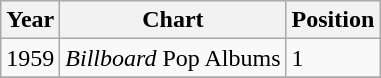<table class="wikitable">
<tr>
<th>Year</th>
<th>Chart</th>
<th>Position</th>
</tr>
<tr>
<td>1959</td>
<td><em>Billboard</em> Pop Albums</td>
<td>1</td>
</tr>
<tr>
</tr>
</table>
